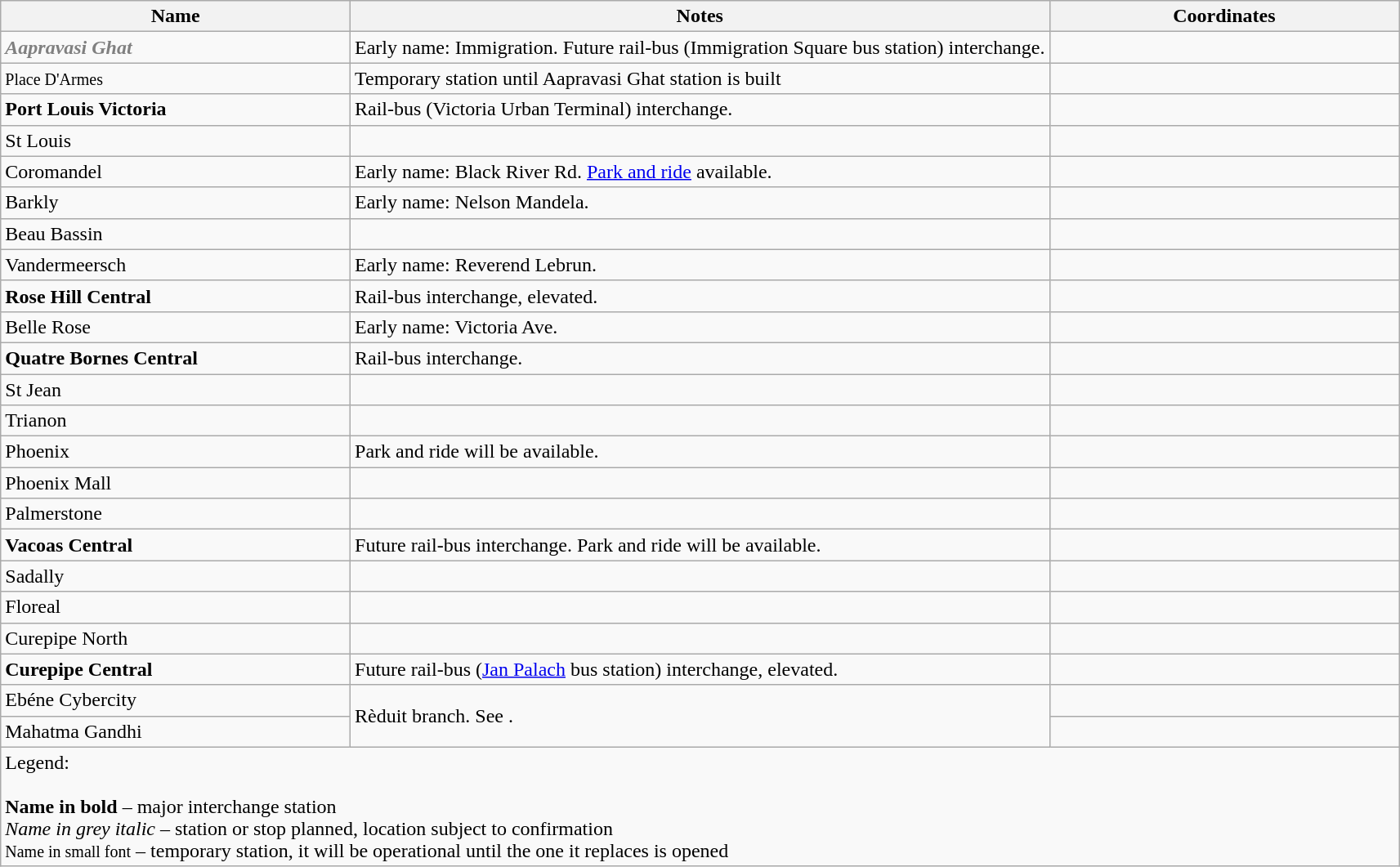<table class="wikitable sortable">
<tr>
<th scope="col" style="width: 25%">Name</th>
<th scope="col" style="width: 50%">Notes</th>
<th scope="col" style="width: 25%">Coordinates</th>
</tr>
<tr>
<td style="color: gray"><strong><em>Aapravasi Ghat</em></strong></td>
<td>Early name: Immigration. Future rail-bus (Immigration Square bus station) interchange.</td>
<td></td>
</tr>
<tr>
<td><small>Place D'Armes</small></td>
<td>Temporary station until Aapravasi Ghat station is built</td>
<td></td>
</tr>
<tr>
<td><strong>Port Louis Victoria</strong></td>
<td>Rail-bus (Victoria Urban Terminal) interchange.</td>
<td></td>
</tr>
<tr>
<td>St Louis</td>
<td></td>
<td></td>
</tr>
<tr>
<td>Coromandel</td>
<td>Early name: Black River Rd. <a href='#'>Park and ride</a> available.</td>
<td></td>
</tr>
<tr>
<td>Barkly</td>
<td>Early name: Nelson Mandela.</td>
<td></td>
</tr>
<tr>
<td>Beau Bassin</td>
<td></td>
<td></td>
</tr>
<tr>
<td>Vandermeersch</td>
<td>Early name: Reverend Lebrun.</td>
<td></td>
</tr>
<tr>
<td><strong>Rose Hill Central</strong></td>
<td>Rail-bus interchange, elevated.</td>
<td></td>
</tr>
<tr>
<td>Belle Rose</td>
<td>Early name: Victoria Ave.</td>
<td></td>
</tr>
<tr>
<td><strong>Quatre Bornes Central</strong></td>
<td>Rail-bus interchange.</td>
<td></td>
</tr>
<tr>
<td>St Jean</td>
<td></td>
<td></td>
</tr>
<tr>
<td>Trianon</td>
<td></td>
<td></td>
</tr>
<tr>
<td>Phoenix</td>
<td>Park and ride will be available.</td>
<td></td>
</tr>
<tr>
<td>Phoenix Mall</td>
<td></td>
<td></td>
</tr>
<tr>
<td>Palmerstone</td>
<td></td>
<td></td>
</tr>
<tr>
<td><strong>Vacoas Central</strong></td>
<td>Future rail-bus interchange. Park and ride will be available.</td>
<td></td>
</tr>
<tr>
<td>Sadally</td>
<td></td>
<td></td>
</tr>
<tr>
<td>Floreal</td>
<td></td>
<td></td>
</tr>
<tr>
<td>Curepipe North</td>
<td></td>
<td></td>
</tr>
<tr>
<td><strong>Curepipe Central</strong></td>
<td>Future rail-bus (<a href='#'>Jan Palach</a> bus station) interchange, elevated.</td>
<td></td>
</tr>
<tr>
<td>Ebéne Cybercity</td>
<td rowspan="2">Rèduit branch. See .</td>
<td></td>
</tr>
<tr>
<td>Mahatma Gandhi</td>
<td></td>
</tr>
<tr>
<td colspan="3">Legend:<br><br><strong>Name in bold</strong> – major interchange station<br>
<em><span>Name in grey italic</span></em> – station or stop planned, location subject to confirmation<br>
<small>Name in small font</small> – temporary station, it will be operational until the one it replaces is opened</td>
</tr>
</table>
